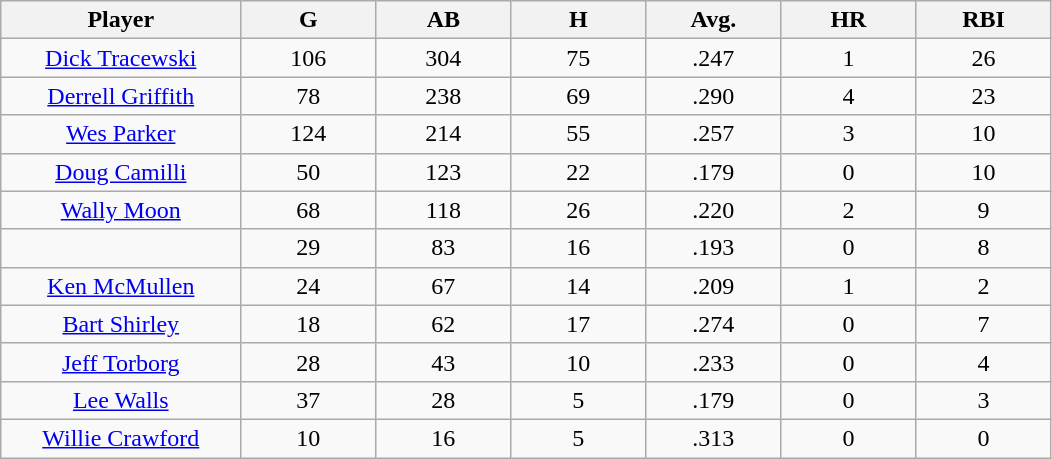<table class="wikitable sortable">
<tr>
<th bgcolor="#DDDDFF" width="16%">Player</th>
<th bgcolor="#DDDDFF" width="9%">G</th>
<th bgcolor="#DDDDFF" width="9%">AB</th>
<th bgcolor="#DDDDFF" width="9%">H</th>
<th bgcolor="#DDDDFF" width="9%">Avg.</th>
<th bgcolor="#DDDDFF" width="9%">HR</th>
<th bgcolor="#DDDDFF" width="9%">RBI</th>
</tr>
<tr align="center">
<td><a href='#'>Dick Tracewski</a></td>
<td>106</td>
<td>304</td>
<td>75</td>
<td>.247</td>
<td>1</td>
<td>26</td>
</tr>
<tr align="center">
<td><a href='#'>Derrell Griffith</a></td>
<td>78</td>
<td>238</td>
<td>69</td>
<td>.290</td>
<td>4</td>
<td>23</td>
</tr>
<tr align="center">
<td><a href='#'>Wes Parker</a></td>
<td>124</td>
<td>214</td>
<td>55</td>
<td>.257</td>
<td>3</td>
<td>10</td>
</tr>
<tr align="center">
<td><a href='#'>Doug Camilli</a></td>
<td>50</td>
<td>123</td>
<td>22</td>
<td>.179</td>
<td>0</td>
<td>10</td>
</tr>
<tr align="center">
<td><a href='#'>Wally Moon</a></td>
<td>68</td>
<td>118</td>
<td>26</td>
<td>.220</td>
<td>2</td>
<td>9</td>
</tr>
<tr align="center">
<td></td>
<td>29</td>
<td>83</td>
<td>16</td>
<td>.193</td>
<td>0</td>
<td>8</td>
</tr>
<tr align="center">
<td><a href='#'>Ken McMullen</a></td>
<td>24</td>
<td>67</td>
<td>14</td>
<td>.209</td>
<td>1</td>
<td>2</td>
</tr>
<tr align="center">
<td><a href='#'>Bart Shirley</a></td>
<td>18</td>
<td>62</td>
<td>17</td>
<td>.274</td>
<td>0</td>
<td>7</td>
</tr>
<tr align="center">
<td><a href='#'>Jeff Torborg</a></td>
<td>28</td>
<td>43</td>
<td>10</td>
<td>.233</td>
<td>0</td>
<td>4</td>
</tr>
<tr align="center">
<td><a href='#'>Lee Walls</a></td>
<td>37</td>
<td>28</td>
<td>5</td>
<td>.179</td>
<td>0</td>
<td>3</td>
</tr>
<tr align="center">
<td><a href='#'>Willie Crawford</a></td>
<td>10</td>
<td>16</td>
<td>5</td>
<td>.313</td>
<td>0</td>
<td>0</td>
</tr>
</table>
